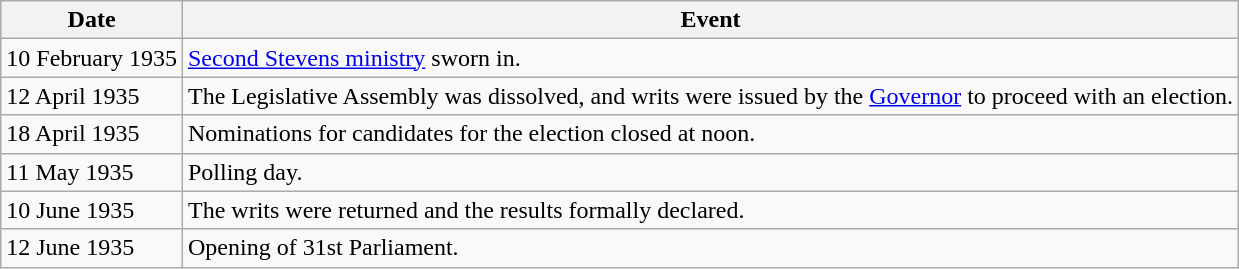<table class="wikitable">
<tr>
<th>Date</th>
<th>Event</th>
</tr>
<tr>
<td>10 February 1935</td>
<td><a href='#'>Second Stevens ministry</a> sworn in.</td>
</tr>
<tr>
<td>12 April 1935</td>
<td>The Legislative Assembly was dissolved, and writs were issued by the <a href='#'>Governor</a> to proceed with an election.</td>
</tr>
<tr>
<td>18 April 1935</td>
<td>Nominations for candidates for the election closed at noon.</td>
</tr>
<tr>
<td>11 May 1935</td>
<td>Polling day.</td>
</tr>
<tr>
<td>10 June 1935</td>
<td>The writs were returned and the results formally declared.</td>
</tr>
<tr>
<td>12 June 1935</td>
<td>Opening of 31st Parliament.</td>
</tr>
</table>
